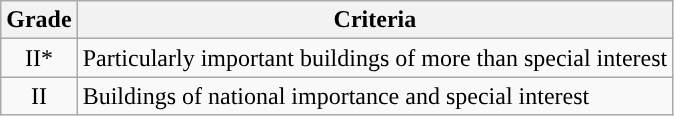<table class="wikitable">
<tr>
<th>Grade</th>
<th>Criteria</th>
</tr>
<tr>
<td align="center" >II*</td>
<td>Particularly important buildings of more than special interest</td>
</tr>
<tr>
<td align="center" >II</td>
<td>Buildings of national importance and special interest</td>
</tr>
</table>
